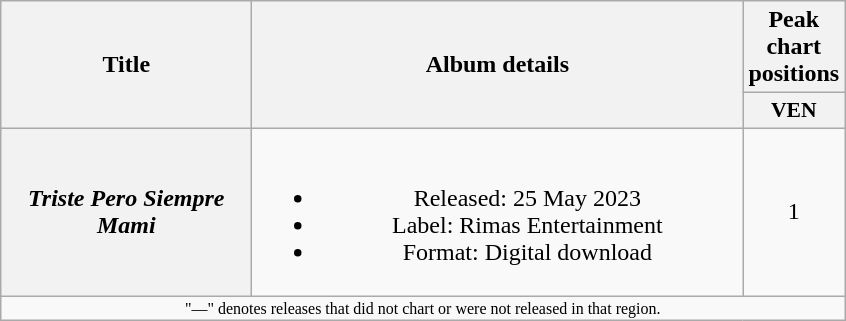<table class="wikitable plainrowheaders" style="text-align:center;">
<tr>
<th rowspan="2" style="width:10em;">Title</th>
<th rowspan="2" style="width:20em;">Album details</th>
<th>Peak chart positions</th>
</tr>
<tr>
<th scope="col" style="width:3em;font-size:90%;">VEN</th>
</tr>
<tr>
<th scope="row"><em>Triste Pero Siempre Mami</em></th>
<td><br><ul><li>Released: 25 May 2023</li><li>Label: Rimas Entertainment</li><li>Format: Digital download</li></ul></td>
<td>1</td>
</tr>
<tr>
<td colspan="3" style="font-size:8pt;">"—" denotes releases that did not chart or were not released in that region.</td>
</tr>
</table>
